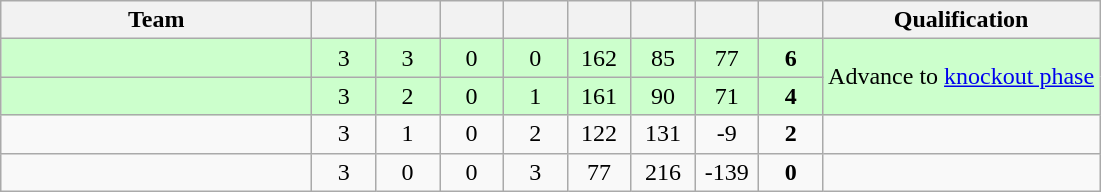<table class=wikitable style="text-align: center;">
<tr>
<th style="width: 12.5em;" scope="col">Team</th>
<th style="width: 2.2em;" scope="col"></th>
<th style="width: 2.2em;" scope="col"></th>
<th style="width: 2.2em;" scope="col"></th>
<th style="width: 2.2em;" scope="col"></th>
<th style="width: 2.2em;" scope="col"></th>
<th style="width: 2.2em;" scope="col"></th>
<th style="width: 2.2em;" scope="col"></th>
<th style="width: 2.2em;" scope="col"></th>
<th scope="col">Qualification</th>
</tr>
<tr style="background-color: #CCFFCC;">
<td style="text-align: left;"></td>
<td>3</td>
<td>3</td>
<td>0</td>
<td>0</td>
<td>162</td>
<td>85</td>
<td>77</td>
<td><strong>6</strong></td>
<td rowspan="2">Advance to <a href='#'>knockout phase</a></td>
</tr>
<tr style="background-color: #CCFFCC;">
<td style="text-align: left;"></td>
<td>3</td>
<td>2</td>
<td>0</td>
<td>1</td>
<td>161</td>
<td>90</td>
<td>71</td>
<td><strong>4</strong></td>
</tr>
<tr>
<td style="text-align: left;"></td>
<td>3</td>
<td>1</td>
<td>0</td>
<td>2</td>
<td>122</td>
<td>131</td>
<td>-9</td>
<td><strong>2</strong></td>
<td></td>
</tr>
<tr>
<td style="text-align: left;"></td>
<td>3</td>
<td>0</td>
<td>0</td>
<td>3</td>
<td>77</td>
<td>216</td>
<td>-139</td>
<td><strong>0</strong></td>
<td></td>
</tr>
</table>
